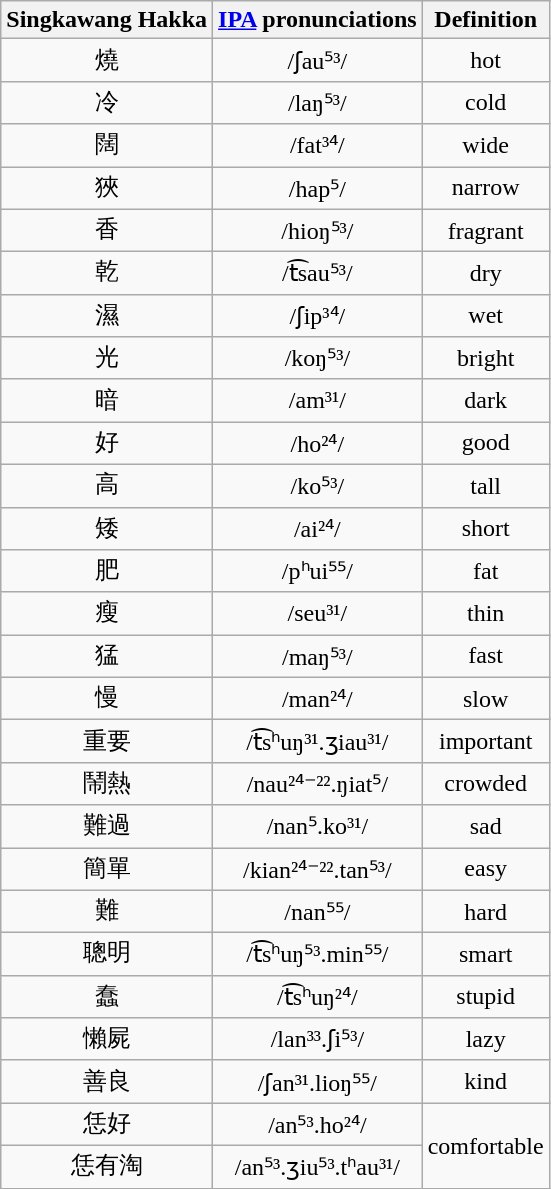<table class="wikitable">
<tr>
<th>Singkawang Hakka</th>
<th><a href='#'>IPA</a> pronunciations</th>
<th>Definition</th>
</tr>
<tr align="center">
<td>燒</td>
<td>/ʃau⁵³/</td>
<td>hot</td>
</tr>
<tr align="center">
<td>冷</td>
<td>/laŋ⁵³/</td>
<td>cold</td>
</tr>
<tr align="center">
<td>闊</td>
<td>/fat³⁴/</td>
<td>wide</td>
</tr>
<tr align="center">
<td>狹</td>
<td>/hap⁵/</td>
<td>narrow</td>
</tr>
<tr align="center">
<td>香</td>
<td>/hioŋ⁵³/</td>
<td>fragrant</td>
</tr>
<tr align="center">
<td>乾</td>
<td>/t͡sau⁵³/</td>
<td>dry</td>
</tr>
<tr align="center">
<td>濕</td>
<td>/ʃip³⁴/</td>
<td>wet</td>
</tr>
<tr align="center">
<td>光</td>
<td>/koŋ⁵³/</td>
<td>bright</td>
</tr>
<tr align="center">
<td>暗</td>
<td>/am³¹/</td>
<td>dark</td>
</tr>
<tr align="center">
<td>好</td>
<td>/ho²⁴/</td>
<td>good</td>
</tr>
<tr align="center">
<td>高</td>
<td>/ko⁵³/</td>
<td>tall</td>
</tr>
<tr align="center">
<td>矮</td>
<td>/ai²⁴/</td>
<td>short</td>
</tr>
<tr align="center">
<td>肥</td>
<td>/pʰui⁵⁵/</td>
<td>fat</td>
</tr>
<tr align="center">
<td>瘦</td>
<td>/seu³¹/</td>
<td>thin</td>
</tr>
<tr align="center">
<td>猛</td>
<td>/maŋ⁵³/</td>
<td>fast</td>
</tr>
<tr align="center">
<td>慢</td>
<td>/man²⁴/</td>
<td>slow</td>
</tr>
<tr align="center">
<td>重要</td>
<td>/t͡sʰuŋ³¹.ʒiau³¹/</td>
<td>important</td>
</tr>
<tr align="center">
<td>鬧熱</td>
<td>/nau²⁴⁻²².ŋiat⁵/</td>
<td>crowded</td>
</tr>
<tr align="center">
<td>難過</td>
<td>/nan⁵.ko³¹/</td>
<td>sad</td>
</tr>
<tr align="center">
<td>簡單</td>
<td>/kian²⁴⁻²².tan⁵³/</td>
<td>easy</td>
</tr>
<tr align="center">
<td>難</td>
<td>/nan⁵⁵/</td>
<td>hard</td>
</tr>
<tr align="center">
<td>聰明</td>
<td>/t͡sʰuŋ⁵³.min⁵⁵/</td>
<td>smart</td>
</tr>
<tr align="center">
<td>蠢</td>
<td>/t͡sʰuŋ²⁴/</td>
<td>stupid</td>
</tr>
<tr align="center">
<td>懶屍</td>
<td>/lan³³.ʃi⁵³/</td>
<td>lazy</td>
</tr>
<tr align="center">
<td>善良</td>
<td>/ʃan³¹.lioŋ⁵⁵/</td>
<td>kind</td>
</tr>
<tr align="center">
<td>恁好</td>
<td>/an⁵³.ho²⁴/</td>
<td rowspan="2">comfortable</td>
</tr>
<tr align="center">
<td>恁有淘</td>
<td>/an⁵³.ʒiu⁵³.tʰau³¹/</td>
</tr>
</table>
